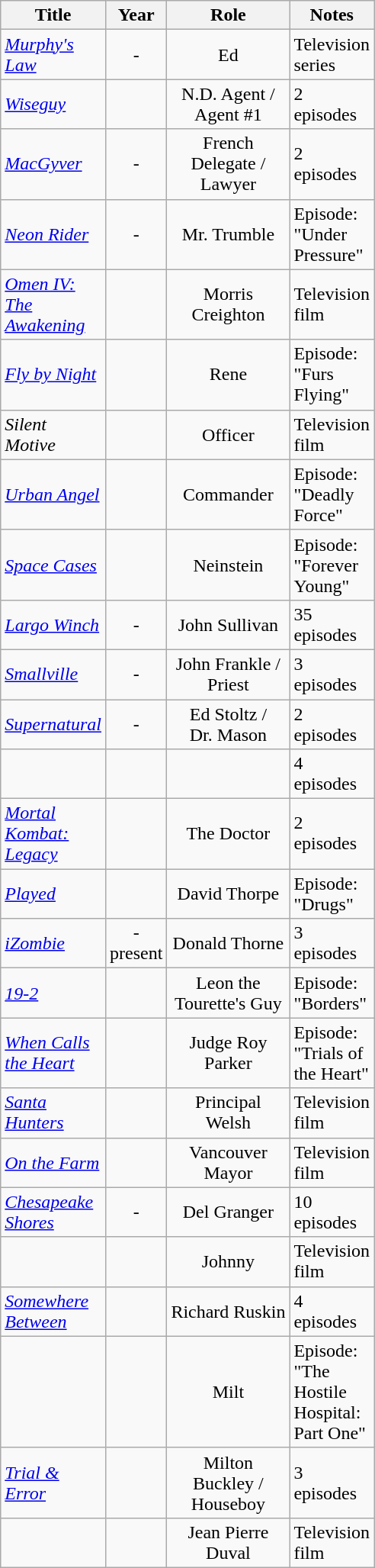<table class="wikitable sortable plainrowheaders" style=text-align:center;>
<tr>
<th scope=col style=width:50px;>Title</th>
<th scope=col style=width:5px;>Year</th>
<th scope=col style=width:100px;>Role</th>
<th scope=col style=width:6px; class=unsortable>Notes</th>
</tr>
<tr>
<td scope=row align=left><em><a href='#'>Murphy's Law</a></em></td>
<td>-</td>
<td>Ed</td>
<td style=text-align:left;>Television series</td>
</tr>
<tr>
<td scope=row align=left><em><a href='#'>Wiseguy</a></em></td>
<td></td>
<td>N.D. Agent / Agent #1</td>
<td style=text-align:left;>2 episodes</td>
</tr>
<tr>
<td scope=row align=left><em><a href='#'>MacGyver</a></em></td>
<td>-</td>
<td>French Delegate / Lawyer</td>
<td style=text-align:left;>2 episodes</td>
</tr>
<tr>
<td scope=row align=left><em><a href='#'>Neon Rider</a></em></td>
<td>-</td>
<td>Mr. Trumble</td>
<td style=text-align:left;>Episode: "Under Pressure"</td>
</tr>
<tr>
<td scope=row align=left><em><a href='#'>Omen IV: The Awakening</a></em></td>
<td></td>
<td>Morris Creighton</td>
<td style=text-align:left;>Television film</td>
</tr>
<tr>
<td scope=row align=left><em><a href='#'>Fly by Night</a></em></td>
<td></td>
<td>Rene</td>
<td style=text-align:left;>Episode: "Furs Flying"</td>
</tr>
<tr>
<td scope=row align=left><em>Silent Motive</em></td>
<td></td>
<td>Officer</td>
<td style=text-align:left;>Television film</td>
</tr>
<tr>
<td scope=row align=left><em><a href='#'>Urban Angel</a></em></td>
<td></td>
<td>Commander</td>
<td style=text-align:left;>Episode: "Deadly Force"</td>
</tr>
<tr>
<td scope=row align=left><em><a href='#'>Space Cases</a></em></td>
<td></td>
<td>Neinstein</td>
<td style=text-align:left;>Episode: "Forever Young"</td>
</tr>
<tr>
<td scope=row align=left><em><a href='#'>Largo Winch</a></em></td>
<td>-</td>
<td>John Sullivan</td>
<td style=text-align:left;>35 episodes</td>
</tr>
<tr>
<td scope=row align=left><em><a href='#'>Smallville</a></em></td>
<td>-</td>
<td>John Frankle / Priest</td>
<td style=text-align:left;>3 episodes</td>
</tr>
<tr>
<td scope=row align=left><em><a href='#'>Supernatural</a></em></td>
<td>-</td>
<td>Ed Stoltz / <br>Dr. Mason</td>
<td style=text-align:left;>2 episodes</td>
</tr>
<tr>
<td scope=row align=left><em></em></td>
<td></td>
<td></td>
<td style=text-align:left;>4 episodes</td>
</tr>
<tr>
<td scope=row align=left><em><a href='#'>Mortal Kombat: Legacy</a></em></td>
<td></td>
<td>The Doctor</td>
<td style=text-align:left;>2 episodes</td>
</tr>
<tr>
<td scope=row align=left><em><a href='#'>Played</a></em></td>
<td></td>
<td>David Thorpe</td>
<td style=text-align:left;>Episode: "Drugs"</td>
</tr>
<tr>
<td scope=row align=left><em><a href='#'>iZombie</a></em></td>
<td>-present</td>
<td>Donald Thorne</td>
<td style=text-align:left;>3 episodes</td>
</tr>
<tr>
<td scope=row align=left><em><a href='#'>19-2</a></em></td>
<td></td>
<td>Leon the Tourette's Guy</td>
<td style=text-align:left;>Episode: "Borders"</td>
</tr>
<tr>
<td scope=row align=left><em><a href='#'>When Calls the Heart</a></em></td>
<td></td>
<td>Judge Roy Parker</td>
<td style=text-align:left;>Episode: "Trials of the Heart"</td>
</tr>
<tr>
<td scope=row align=left><em><a href='#'>Santa Hunters</a></em></td>
<td></td>
<td>Principal Welsh</td>
<td style=text-align:left;>Television film</td>
</tr>
<tr>
<td scope=row align=left><em><a href='#'>On the Farm</a></em></td>
<td></td>
<td>Vancouver Mayor</td>
<td style=text-align:left;>Television film</td>
</tr>
<tr>
<td scope=row align=left><em><a href='#'>Chesapeake Shores</a></em></td>
<td>-</td>
<td>Del Granger</td>
<td style=text-align:left;>10 episodes</td>
</tr>
<tr>
<td scope=row align=left><em></em></td>
<td></td>
<td>Johnny</td>
<td style=text-align:left;>Television film</td>
</tr>
<tr>
<td scope=row align=left><a href='#'><em>Somewhere Between</em></a></td>
<td></td>
<td>Richard Ruskin</td>
<td style=text-align:left;>4 episodes</td>
</tr>
<tr>
<td scope=row align=left><em></em></td>
<td></td>
<td>Milt</td>
<td style=text-align:left;>Episode: "The Hostile Hospital: Part One"</td>
</tr>
<tr>
<td scope=row align=left><em><a href='#'>Trial & Error</a></em></td>
<td></td>
<td>Milton Buckley / Houseboy</td>
<td style=text-align:left;>3 episodes</td>
</tr>
<tr>
<td scope=row align=left><em></em></td>
<td></td>
<td>Jean Pierre Duval</td>
<td style=text-align:left;>Television film</td>
</tr>
</table>
